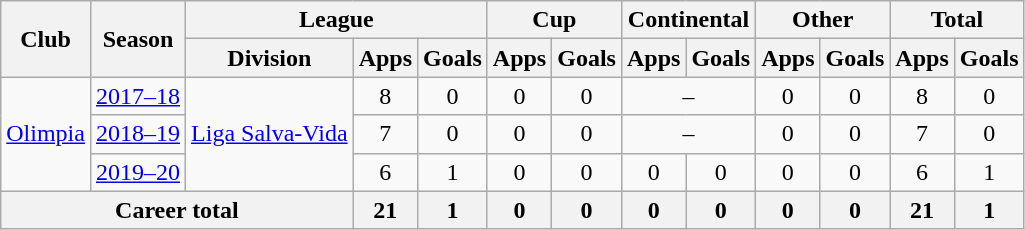<table class="wikitable" style="text-align: center">
<tr>
<th rowspan="2">Club</th>
<th rowspan="2">Season</th>
<th colspan="3">League</th>
<th colspan="2">Cup</th>
<th colspan="2">Continental</th>
<th colspan="2">Other</th>
<th colspan="2">Total</th>
</tr>
<tr>
<th>Division</th>
<th>Apps</th>
<th>Goals</th>
<th>Apps</th>
<th>Goals</th>
<th>Apps</th>
<th>Goals</th>
<th>Apps</th>
<th>Goals</th>
<th>Apps</th>
<th>Goals</th>
</tr>
<tr>
<td rowspan="3"><a href='#'>Olimpia</a></td>
<td><a href='#'>2017–18</a></td>
<td rowspan="3"><a href='#'>Liga Salva-Vida</a></td>
<td>8</td>
<td>0</td>
<td>0</td>
<td>0</td>
<td colspan="2">–</td>
<td>0</td>
<td>0</td>
<td>8</td>
<td>0</td>
</tr>
<tr>
<td><a href='#'>2018–19</a></td>
<td>7</td>
<td>0</td>
<td>0</td>
<td>0</td>
<td colspan="2">–</td>
<td>0</td>
<td>0</td>
<td>7</td>
<td>0</td>
</tr>
<tr>
<td><a href='#'>2019–20</a></td>
<td>6</td>
<td>1</td>
<td>0</td>
<td>0</td>
<td>0</td>
<td>0</td>
<td>0</td>
<td>0</td>
<td>6</td>
<td>1</td>
</tr>
<tr>
<th colspan=3>Career total</th>
<th>21</th>
<th>1</th>
<th>0</th>
<th>0</th>
<th>0</th>
<th>0</th>
<th>0</th>
<th>0</th>
<th>21</th>
<th>1</th>
</tr>
</table>
